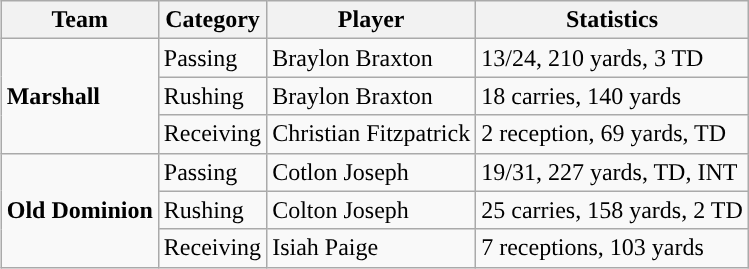<table class="wikitable" style="float: right;">
<tr>
<th>Team</th>
<th>Category</th>
<th>Player</th>
<th>Statistics</th>
</tr>
<tr>
<td rowspan=3><strong>Marshall</strong></td>
<td>Passing</td>
<td>Braylon Braxton</td>
<td>13/24, 210 yards, 3 TD</td>
</tr>
<tr>
<td>Rushing</td>
<td>Braylon Braxton</td>
<td>18 carries, 140 yards</td>
</tr>
<tr>
<td>Receiving</td>
<td>Christian Fitzpatrick</td>
<td>2 reception, 69 yards, TD</td>
</tr>
<tr>
<td rowspan=3><strong>Old Dominion</strong></td>
<td>Passing</td>
<td>Cotlon Joseph</td>
<td>19/31, 227 yards, TD, INT</td>
</tr>
<tr>
<td>Rushing</td>
<td>Colton Joseph</td>
<td>25 carries, 158 yards, 2 TD</td>
</tr>
<tr>
<td>Receiving</td>
<td>Isiah Paige</td>
<td>7 receptions, 103 yards</td>
</tr>
</table>
